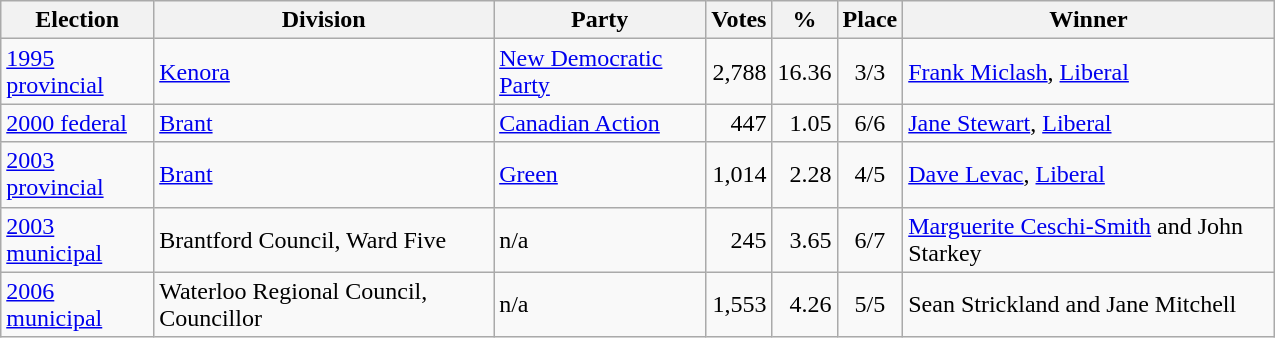<table class="wikitable" width="850">
<tr>
<th align="left">Election</th>
<th align="left">Division</th>
<th align="left">Party</th>
<th align="right">Votes</th>
<th align="right">%</th>
<th align="center">Place</th>
<th align="center">Winner</th>
</tr>
<tr>
<td align="left"><a href='#'>1995 provincial</a></td>
<td align="left"><a href='#'>Kenora</a></td>
<td align="left"><a href='#'>New Democratic Party</a></td>
<td align="right">2,788</td>
<td align="right">16.36</td>
<td align="center">3/3</td>
<td align="left"><a href='#'>Frank Miclash</a>, <a href='#'>Liberal</a></td>
</tr>
<tr>
<td align="left"><a href='#'>2000 federal</a></td>
<td align="left"><a href='#'>Brant</a></td>
<td align="left"><a href='#'>Canadian Action</a></td>
<td align="right">447</td>
<td align="right">1.05</td>
<td align="center">6/6</td>
<td align="left"><a href='#'>Jane Stewart</a>, <a href='#'>Liberal</a></td>
</tr>
<tr>
<td align="left"><a href='#'>2003 provincial</a></td>
<td align="left"><a href='#'>Brant</a></td>
<td align="left"><a href='#'>Green</a></td>
<td align="right">1,014</td>
<td align="right">2.28</td>
<td align="center">4/5</td>
<td align="left"><a href='#'>Dave Levac</a>, <a href='#'>Liberal</a></td>
</tr>
<tr>
<td align="left"><a href='#'>2003 municipal</a></td>
<td align="left">Brantford Council, Ward Five</td>
<td align="left">n/a</td>
<td align="right">245</td>
<td align="right">3.65</td>
<td align="center">6/7</td>
<td align="left"><a href='#'>Marguerite Ceschi-Smith</a> and John Starkey</td>
</tr>
<tr>
<td align="left"><a href='#'>2006 municipal</a></td>
<td align="left">Waterloo Regional Council, Councillor</td>
<td align="left">n/a</td>
<td align="right">1,553</td>
<td align="right">4.26</td>
<td align="center">5/5</td>
<td align="left">Sean Strickland and Jane Mitchell</td>
</tr>
</table>
